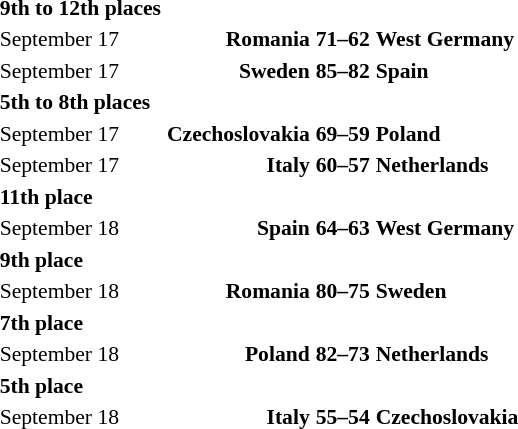<table>
<tr>
<td width="50%"><br>
<br>
<br></td>
<td><br><table style="font-size:90%; margin: 0 auto;">
<tr>
<td><strong>9th to 12th places</strong></td>
</tr>
<tr>
<td>September 17</td>
<td align="right"><strong>Romania</strong> </td>
<td align="center"><strong>71–62</strong></td>
<td><strong> West Germany</strong></td>
</tr>
<tr>
<td>September 17</td>
<td align="right"><strong>Sweden</strong> </td>
<td align="center"><strong>85–82</strong></td>
<td><strong> Spain</strong></td>
</tr>
<tr>
<td><strong>5th to 8th places</strong></td>
</tr>
<tr>
<td>September 17</td>
<td align="right"><strong>Czechoslovakia</strong> </td>
<td align="center"><strong>69–59</strong></td>
<td><strong> Poland</strong></td>
</tr>
<tr>
<td>September 17</td>
<td align="right"><strong>Italy</strong> </td>
<td align="center"><strong>60–57</strong></td>
<td><strong> Netherlands</strong></td>
</tr>
<tr>
<td><strong>11th place</strong></td>
</tr>
<tr>
<td>September 18</td>
<td align="right"><strong>Spain</strong> </td>
<td align="center"><strong>64–63</strong></td>
<td><strong> West Germany</strong></td>
</tr>
<tr>
<td><strong>9th place</strong></td>
</tr>
<tr>
<td>September 18</td>
<td align="right"><strong>Romania</strong> </td>
<td align="center"><strong>80–75</strong></td>
<td><strong> Sweden</strong></td>
</tr>
<tr>
<td><strong>7th place</strong></td>
</tr>
<tr>
<td>September 18</td>
<td align="right"><strong>Poland</strong> </td>
<td align="center"><strong>82–73</strong></td>
<td><strong> Netherlands</strong></td>
</tr>
<tr>
<td><strong>5th place</strong></td>
</tr>
<tr>
<td>September 18</td>
<td align="right"><strong>Italy</strong> </td>
<td align="center"><strong>55–54</strong></td>
<td><strong> Czechoslovakia</strong></td>
</tr>
<tr>
</tr>
</table>
</td>
</tr>
</table>
